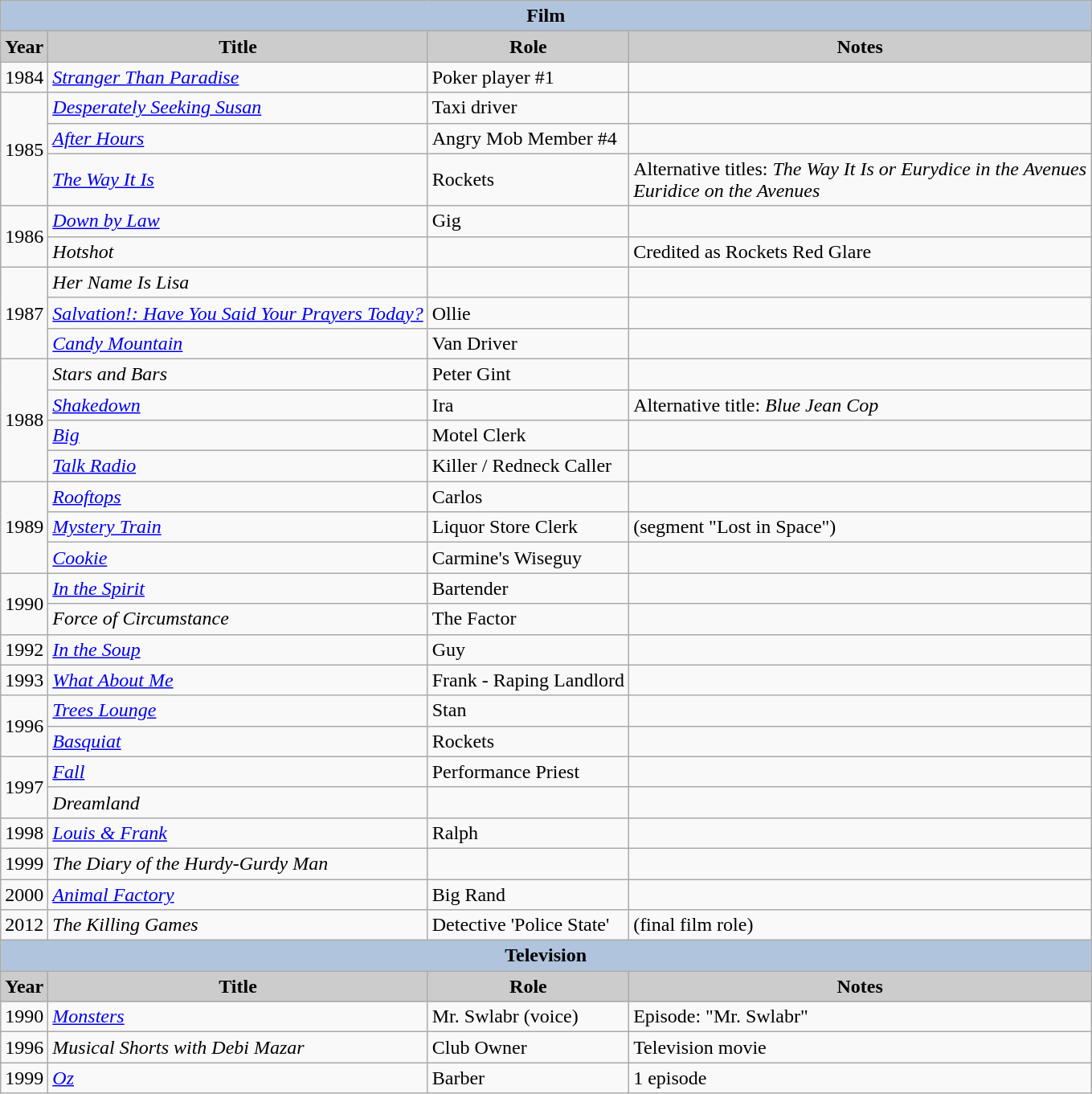<table class="wikitable">
<tr style="text-align:center;">
<th colspan=4 style="background:#B0C4DE;">Film</th>
</tr>
<tr style="text-align:center;">
<th style="background:#ccc;">Year</th>
<th style="background:#ccc;">Title</th>
<th style="background:#ccc;">Role</th>
<th style="background:#ccc;">Notes</th>
</tr>
<tr>
<td>1984</td>
<td><em><a href='#'>Stranger Than Paradise</a></em></td>
<td>Poker player #1</td>
<td></td>
</tr>
<tr>
<td rowspan=3>1985</td>
<td><em><a href='#'>Desperately Seeking Susan</a></em></td>
<td>Taxi driver</td>
<td></td>
</tr>
<tr>
<td><em><a href='#'>After Hours</a></em></td>
<td>Angry Mob Member #4</td>
<td></td>
</tr>
<tr>
<td><em><a href='#'>The Way It Is</a></em></td>
<td>Rockets</td>
<td>Alternative titles: <em>The Way It Is or Eurydice in the Avenues</em><br><em>Euridice on the Avenues</em></td>
</tr>
<tr>
<td rowspan=2>1986</td>
<td><em><a href='#'>Down by Law</a></em></td>
<td>Gig</td>
<td></td>
</tr>
<tr>
<td><em>Hotshot</em></td>
<td></td>
<td>Credited as Rockets Red Glare</td>
</tr>
<tr>
<td rowspan=3>1987</td>
<td><em>Her Name Is Lisa</em></td>
<td></td>
<td></td>
</tr>
<tr>
<td><em><a href='#'>Salvation!: Have You Said Your Prayers Today?</a></em></td>
<td>Ollie</td>
<td></td>
</tr>
<tr>
<td><em><a href='#'>Candy Mountain</a></em></td>
<td>Van Driver</td>
<td></td>
</tr>
<tr>
<td rowspan=4>1988</td>
<td><em>Stars and Bars</em></td>
<td>Peter Gint</td>
<td></td>
</tr>
<tr>
<td><em><a href='#'>Shakedown</a></em></td>
<td>Ira</td>
<td>Alternative title: <em>Blue Jean Cop</em></td>
</tr>
<tr>
<td><em><a href='#'>Big</a></em></td>
<td>Motel Clerk</td>
<td></td>
</tr>
<tr>
<td><em><a href='#'>Talk Radio</a></em></td>
<td>Killer / Redneck Caller</td>
<td></td>
</tr>
<tr>
<td rowspan=3>1989</td>
<td><em><a href='#'>Rooftops</a></em></td>
<td>Carlos</td>
<td></td>
</tr>
<tr>
<td><em><a href='#'>Mystery Train</a></em></td>
<td>Liquor Store Clerk</td>
<td>(segment "Lost in Space")</td>
</tr>
<tr>
<td><em><a href='#'>Cookie</a></em></td>
<td>Carmine's Wiseguy</td>
<td></td>
</tr>
<tr>
<td rowspan=2>1990</td>
<td><em><a href='#'>In the Spirit</a></em></td>
<td>Bartender</td>
<td></td>
</tr>
<tr>
<td><em>Force of Circumstance</em></td>
<td>The Factor</td>
<td></td>
</tr>
<tr>
<td>1992</td>
<td><em><a href='#'>In the Soup</a></em></td>
<td>Guy</td>
<td></td>
</tr>
<tr>
<td>1993</td>
<td><em><a href='#'>What About Me</a></em></td>
<td>Frank - Raping Landlord</td>
<td></td>
</tr>
<tr>
<td rowspan=2>1996</td>
<td><em><a href='#'>Trees Lounge</a></em></td>
<td>Stan</td>
<td></td>
</tr>
<tr>
<td><em><a href='#'>Basquiat</a></em></td>
<td>Rockets</td>
<td></td>
</tr>
<tr>
<td rowspan=2>1997</td>
<td><em><a href='#'>Fall</a></em></td>
<td>Performance Priest</td>
<td></td>
</tr>
<tr>
<td><em>Dreamland</em></td>
<td></td>
<td></td>
</tr>
<tr>
<td>1998</td>
<td><em><a href='#'>Louis & Frank</a></em></td>
<td>Ralph</td>
<td></td>
</tr>
<tr>
<td>1999</td>
<td><em>The Diary of the Hurdy-Gurdy Man</em></td>
<td></td>
<td></td>
</tr>
<tr>
<td>2000</td>
<td><em><a href='#'>Animal Factory</a></em></td>
<td>Big Rand</td>
<td></td>
</tr>
<tr>
<td>2012</td>
<td><em>The Killing Games</em></td>
<td>Detective 'Police State'</td>
<td>(final film role)</td>
</tr>
<tr style="text-align:center;">
<th colspan=4 style="background:#B0C4DE;">Television</th>
</tr>
<tr style="text-align:center;">
<th style="background:#ccc;">Year</th>
<th style="background:#ccc;">Title</th>
<th style="background:#ccc;">Role</th>
<th style="background:#ccc;">Notes</th>
</tr>
<tr>
<td>1990</td>
<td><em><a href='#'>Monsters</a></em></td>
<td>Mr. Swlabr (voice)</td>
<td>Episode: "Mr. Swlabr"</td>
</tr>
<tr>
<td>1996</td>
<td><em>Musical Shorts with Debi Mazar</em></td>
<td>Club Owner</td>
<td>Television movie</td>
</tr>
<tr>
<td>1999</td>
<td><em><a href='#'>Oz</a></em></td>
<td>Barber</td>
<td>1 episode</td>
</tr>
</table>
